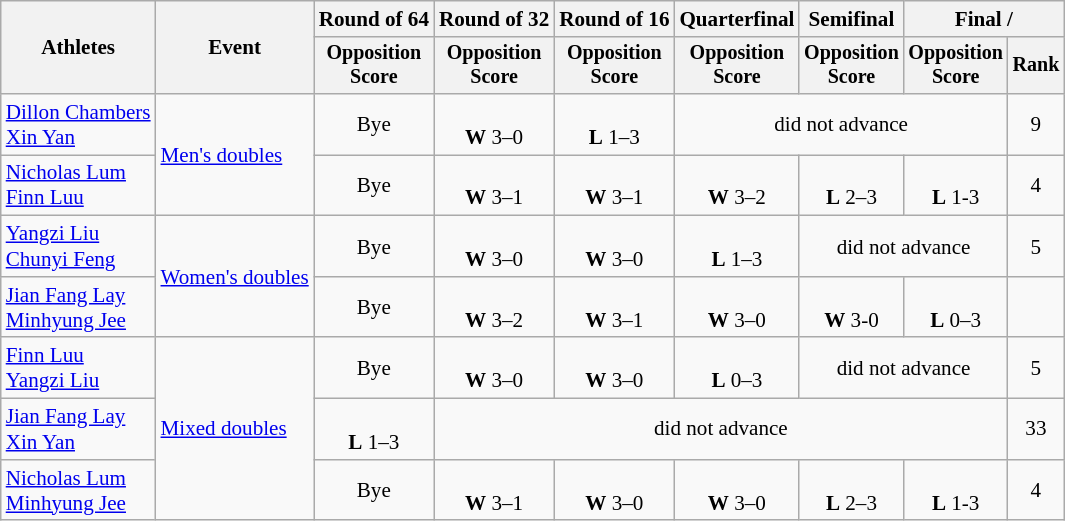<table class=wikitable style=font-size:88%;text-align:center>
<tr>
<th rowspan=2>Athletes</th>
<th rowspan=2>Event</th>
<th>Round of 64</th>
<th>Round of 32</th>
<th>Round of 16</th>
<th>Quarterfinal</th>
<th>Semifinal</th>
<th colspan=2>Final / </th>
</tr>
<tr style=font-size:95%>
<th>Opposition<br>Score</th>
<th>Opposition<br>Score</th>
<th>Opposition<br>Score</th>
<th>Opposition<br>Score</th>
<th>Opposition<br>Score</th>
<th>Opposition<br>Score</th>
<th>Rank</th>
</tr>
<tr>
<td align=left><a href='#'>Dillon Chambers</a><br><a href='#'>Xin Yan</a></td>
<td align=left rowspan=2><a href='#'>Men's doubles</a></td>
<td>Bye</td>
<td><br><strong>W</strong> 3–0</td>
<td><br><strong>L</strong> 1–3</td>
<td colspan=3>did not advance</td>
<td>9</td>
</tr>
<tr>
<td align=left><a href='#'>Nicholas Lum</a><br><a href='#'>Finn Luu</a></td>
<td>Bye</td>
<td><br><strong>W</strong> 3–1</td>
<td><br><strong>W</strong> 3–1</td>
<td><br><strong>W</strong> 3–2</td>
<td><br><strong>L</strong> 2–3</td>
<td><br><strong>L</strong> 1-3</td>
<td>4</td>
</tr>
<tr>
<td align=left><a href='#'>Yangzi Liu</a><br><a href='#'>Chunyi Feng</a></td>
<td align=left rowspan=2><a href='#'>Women's doubles</a></td>
<td>Bye</td>
<td><br><strong>W</strong> 3–0</td>
<td><br><strong>W</strong> 3–0</td>
<td><br><strong>L</strong> 1–3</td>
<td colspan="2">did not advance</td>
<td>5</td>
</tr>
<tr>
<td align=left><a href='#'>Jian Fang Lay</a><br><a href='#'>Minhyung Jee</a></td>
<td>Bye</td>
<td><br><strong>W</strong> 3–2</td>
<td><br><strong>W</strong> 3–1</td>
<td><br><strong>W</strong> 3–0</td>
<td><br><strong>W</strong> 3-0</td>
<td><br><strong>L</strong> 0–3</td>
<td></td>
</tr>
<tr>
<td align=left><a href='#'>Finn Luu</a><br><a href='#'>Yangzi Liu</a></td>
<td align=left rowspan=3><a href='#'>Mixed doubles</a></td>
<td>Bye</td>
<td><br><strong>W</strong> 3–0</td>
<td><br><strong>W</strong> 3–0</td>
<td><br><strong>L</strong> 0–3</td>
<td colspan=2>did not advance</td>
<td>5</td>
</tr>
<tr>
<td align=left><a href='#'>Jian Fang Lay</a><br><a href='#'>Xin Yan</a></td>
<td><br><strong>L</strong> 1–3</td>
<td colspan=5>did not advance</td>
<td>33</td>
</tr>
<tr>
<td align=left><a href='#'>Nicholas Lum</a><br><a href='#'>Minhyung Jee</a></td>
<td>Bye</td>
<td><br><strong>W</strong> 3–1</td>
<td><br><strong>W</strong> 3–0</td>
<td><br><strong>W</strong> 3–0</td>
<td><br><strong>L</strong> 2–3</td>
<td><br><strong>L</strong> 1-3</td>
<td>4</td>
</tr>
</table>
